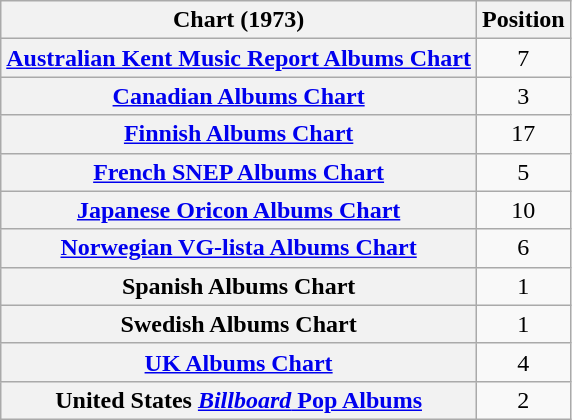<table class="wikitable sortable plainrowheaders" style="text-align:center;">
<tr>
<th>Chart (1973)</th>
<th>Position</th>
</tr>
<tr>
<th scope="row"><a href='#'>Australian Kent Music Report Albums Chart</a></th>
<td>7</td>
</tr>
<tr>
<th scope="row"><a href='#'>Canadian Albums Chart</a></th>
<td>3</td>
</tr>
<tr>
<th scope="row"><a href='#'>Finnish Albums Chart</a></th>
<td>17</td>
</tr>
<tr>
<th scope="row"><a href='#'>French SNEP Albums Chart</a></th>
<td>5</td>
</tr>
<tr>
<th scope="row"><a href='#'>Japanese Oricon Albums Chart</a></th>
<td>10</td>
</tr>
<tr>
<th scope="row"><a href='#'>Norwegian VG-lista Albums Chart</a></th>
<td>6</td>
</tr>
<tr>
<th scope="row">Spanish Albums Chart</th>
<td>1</td>
</tr>
<tr>
<th scope="row">Swedish Albums Chart</th>
<td>1</td>
</tr>
<tr>
<th scope="row"><a href='#'>UK Albums Chart</a></th>
<td>4</td>
</tr>
<tr>
<th scope="row">United States <a href='#'><em>Billboard</em> Pop Albums</a></th>
<td>2</td>
</tr>
</table>
